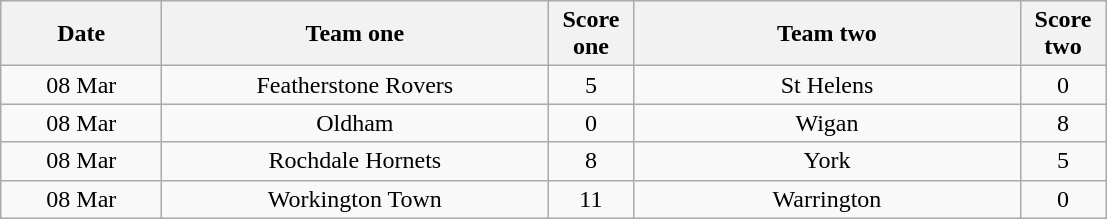<table class="wikitable" style="text-align: center">
<tr>
<th width=100>Date</th>
<th width=250>Team one</th>
<th width=50>Score one</th>
<th width=250>Team two</th>
<th width=50>Score two</th>
</tr>
<tr>
<td>08 Mar</td>
<td>Featherstone Rovers</td>
<td>5</td>
<td>St Helens</td>
<td>0</td>
</tr>
<tr>
<td>08 Mar</td>
<td>Oldham</td>
<td>0</td>
<td>Wigan</td>
<td>8</td>
</tr>
<tr>
<td>08 Mar</td>
<td>Rochdale Hornets</td>
<td>8</td>
<td>York</td>
<td>5</td>
</tr>
<tr>
<td>08 Mar</td>
<td>Workington Town</td>
<td>11</td>
<td>Warrington</td>
<td>0</td>
</tr>
</table>
